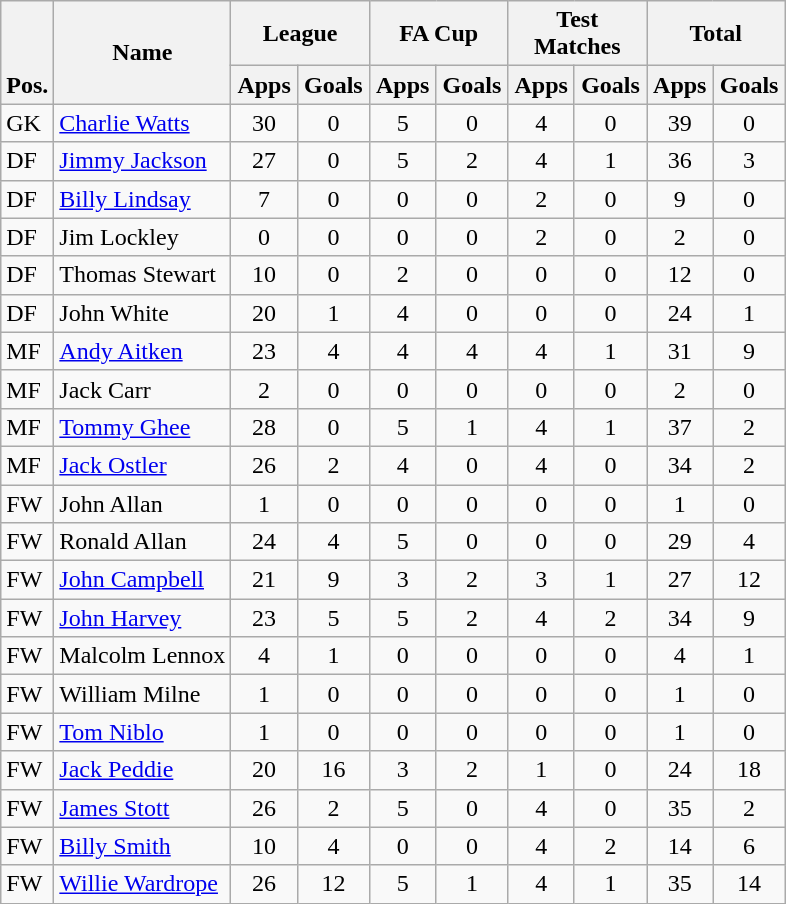<table class="wikitable" style="text-align:center">
<tr>
<th rowspan="2" valign="bottom">Pos.</th>
<th rowspan="2">Name</th>
<th colspan="2" width="85">League</th>
<th colspan="2" width="85">FA Cup</th>
<th colspan="2" width="85">Test Matches</th>
<th colspan="2" width="85">Total</th>
</tr>
<tr>
<th>Apps</th>
<th>Goals</th>
<th>Apps</th>
<th>Goals</th>
<th>Apps</th>
<th>Goals</th>
<th>Apps</th>
<th>Goals</th>
</tr>
<tr>
<td align="left">GK</td>
<td align="left"> <a href='#'>Charlie Watts</a></td>
<td>30</td>
<td>0</td>
<td>5</td>
<td>0</td>
<td>4</td>
<td>0</td>
<td>39</td>
<td>0</td>
</tr>
<tr>
<td align="left">DF</td>
<td align="left"> <a href='#'>Jimmy Jackson</a></td>
<td>27</td>
<td>0</td>
<td>5</td>
<td>2</td>
<td>4</td>
<td>1</td>
<td>36</td>
<td>3</td>
</tr>
<tr>
<td align="left">DF</td>
<td align="left"> <a href='#'>Billy Lindsay</a></td>
<td>7</td>
<td>0</td>
<td>0</td>
<td>0</td>
<td>2</td>
<td>0</td>
<td>9</td>
<td>0</td>
</tr>
<tr>
<td align="left">DF</td>
<td align="left"> Jim Lockley</td>
<td>0</td>
<td>0</td>
<td>0</td>
<td>0</td>
<td>2</td>
<td>0</td>
<td>2</td>
<td>0</td>
</tr>
<tr>
<td align="left">DF</td>
<td align="left"> Thomas Stewart</td>
<td>10</td>
<td>0</td>
<td>2</td>
<td>0</td>
<td>0</td>
<td>0</td>
<td>12</td>
<td>0</td>
</tr>
<tr>
<td align="left">DF</td>
<td align="left"> John White</td>
<td>20</td>
<td>1</td>
<td>4</td>
<td>0</td>
<td>0</td>
<td>0</td>
<td>24</td>
<td>1</td>
</tr>
<tr>
<td align="left">MF</td>
<td align="left"> <a href='#'>Andy Aitken</a></td>
<td>23</td>
<td>4</td>
<td>4</td>
<td>4</td>
<td>4</td>
<td>1</td>
<td>31</td>
<td>9</td>
</tr>
<tr>
<td align="left">MF</td>
<td align="left"> Jack Carr</td>
<td>2</td>
<td>0</td>
<td>0</td>
<td>0</td>
<td>0</td>
<td>0</td>
<td>2</td>
<td>0</td>
</tr>
<tr>
<td align="left">MF</td>
<td align="left"> <a href='#'>Tommy Ghee</a></td>
<td>28</td>
<td>0</td>
<td>5</td>
<td>1</td>
<td>4</td>
<td>1</td>
<td>37</td>
<td>2</td>
</tr>
<tr>
<td align="left">MF</td>
<td align="left"> <a href='#'>Jack Ostler</a></td>
<td>26</td>
<td>2</td>
<td>4</td>
<td>0</td>
<td>4</td>
<td>0</td>
<td>34</td>
<td>2</td>
</tr>
<tr>
<td align="left">FW</td>
<td align="left"> John Allan</td>
<td>1</td>
<td>0</td>
<td>0</td>
<td>0</td>
<td>0</td>
<td>0</td>
<td>1</td>
<td>0</td>
</tr>
<tr>
<td align="left">FW</td>
<td align="left"> Ronald Allan</td>
<td>24</td>
<td>4</td>
<td>5</td>
<td>0</td>
<td>0</td>
<td>0</td>
<td>29</td>
<td>4</td>
</tr>
<tr>
<td align="left">FW</td>
<td align="left"> <a href='#'>John Campbell</a></td>
<td>21</td>
<td>9</td>
<td>3</td>
<td>2</td>
<td>3</td>
<td>1</td>
<td>27</td>
<td>12</td>
</tr>
<tr>
<td align="left">FW</td>
<td align="left"> <a href='#'>John Harvey</a></td>
<td>23</td>
<td>5</td>
<td>5</td>
<td>2</td>
<td>4</td>
<td>2</td>
<td>34</td>
<td>9</td>
</tr>
<tr>
<td align="left">FW</td>
<td align="left"> Malcolm Lennox</td>
<td>4</td>
<td>1</td>
<td>0</td>
<td>0</td>
<td>0</td>
<td>0</td>
<td>4</td>
<td>1</td>
</tr>
<tr>
<td align="left">FW</td>
<td align="left"> William Milne</td>
<td>1</td>
<td>0</td>
<td>0</td>
<td>0</td>
<td>0</td>
<td>0</td>
<td>1</td>
<td>0</td>
</tr>
<tr>
<td align="left">FW</td>
<td align="left"> <a href='#'>Tom Niblo</a></td>
<td>1</td>
<td>0</td>
<td>0</td>
<td>0</td>
<td>0</td>
<td>0</td>
<td>1</td>
<td>0</td>
</tr>
<tr>
<td align="left">FW</td>
<td align="left"> <a href='#'>Jack Peddie</a></td>
<td>20</td>
<td>16</td>
<td>3</td>
<td>2</td>
<td>1</td>
<td>0</td>
<td>24</td>
<td>18</td>
</tr>
<tr>
<td align="left">FW</td>
<td align="left"> <a href='#'>James Stott</a></td>
<td>26</td>
<td>2</td>
<td>5</td>
<td>0</td>
<td>4</td>
<td>0</td>
<td>35</td>
<td>2</td>
</tr>
<tr>
<td align="left">FW</td>
<td align="left"> <a href='#'>Billy Smith</a></td>
<td>10</td>
<td>4</td>
<td>0</td>
<td>0</td>
<td>4</td>
<td>2</td>
<td>14</td>
<td>6</td>
</tr>
<tr>
<td align="left">FW</td>
<td align="left"> <a href='#'>Willie Wardrope</a></td>
<td>26</td>
<td>12</td>
<td>5</td>
<td>1</td>
<td>4</td>
<td>1</td>
<td>35</td>
<td>14</td>
</tr>
</table>
